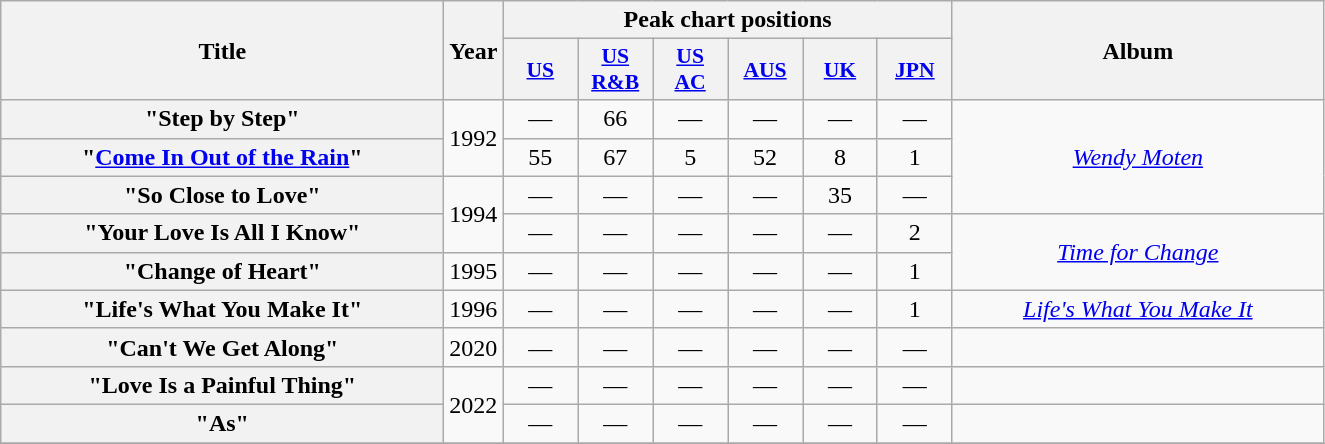<table class="wikitable plainrowheaders" style="text-align: center;" border="1">
<tr>
<th scope="col" rowspan="2" style="width:18em;">Title</th>
<th scope="col" rowspan="2">Year</th>
<th scope="col" colspan="6">Peak chart positions</th>
<th scope="col" rowspan="2" style="width:15em;">Album</th>
</tr>
<tr>
<th scope="col" style="width:3em;font-size:90%;"><a href='#'>US</a><br></th>
<th scope="col" style="width:3em;font-size:90%;"><a href='#'>US<br>R&B</a><br></th>
<th scope="col" style="width:3em;font-size:90%;"><a href='#'>US<br>AC</a><br></th>
<th scope="col" style="width:3em;font-size:90%;"><a href='#'>AUS</a><br></th>
<th scope="col" style="width:3em;font-size:90%;"><a href='#'>UK</a><br></th>
<th scope="col" style="width:3em;font-size:90%;"><a href='#'>JPN</a></th>
</tr>
<tr>
<th scope="row">"Step by Step"</th>
<td rowspan="2" align="center">1992</td>
<td>—</td>
<td>66</td>
<td>—</td>
<td>—</td>
<td>—</td>
<td>—</td>
<td rowspan="3" align="center"><em><a href='#'>Wendy Moten</a></em></td>
</tr>
<tr>
<th scope="row">"<a href='#'>Come In Out of the Rain</a>"</th>
<td>55</td>
<td>67</td>
<td>5</td>
<td>52</td>
<td>8</td>
<td>1</td>
</tr>
<tr>
<th scope="row">"So Close to Love"</th>
<td rowspan="2" align="center">1994</td>
<td>—</td>
<td>—</td>
<td>—</td>
<td>—</td>
<td align="center">35</td>
<td>—</td>
</tr>
<tr>
<th scope="row">"Your Love Is All I Know"</th>
<td>—</td>
<td>—</td>
<td>—</td>
<td>—</td>
<td>—</td>
<td align="center">2</td>
<td rowspan="2" align="center"><em><a href='#'>Time for Change</a></em></td>
</tr>
<tr>
<th scope="row">"Change of Heart"</th>
<td align="center">1995</td>
<td>—</td>
<td>—</td>
<td>—</td>
<td>—</td>
<td>—</td>
<td align="center">1</td>
</tr>
<tr>
<th scope="row">"Life's What You Make It"</th>
<td>1996</td>
<td>—</td>
<td>—</td>
<td>—</td>
<td>—</td>
<td>—</td>
<td>1</td>
<td><em><a href='#'>Life's What You Make It</a></em></td>
</tr>
<tr>
<th scope="row">"Can't We Get Along"</th>
<td>2020</td>
<td>—</td>
<td>—</td>
<td>—</td>
<td>—</td>
<td>—</td>
<td>—</td>
<td></td>
</tr>
<tr>
<th scope="row">"Love Is a Painful Thing"</th>
<td rowspan="2" align="center">2022</td>
<td>—</td>
<td>—</td>
<td>—</td>
<td>—</td>
<td>—</td>
<td>—</td>
<td></td>
</tr>
<tr>
<th scope="row">"As"</th>
<td>—</td>
<td>—</td>
<td>—</td>
<td>—</td>
<td>—</td>
<td>—</td>
<td></td>
</tr>
<tr>
</tr>
</table>
